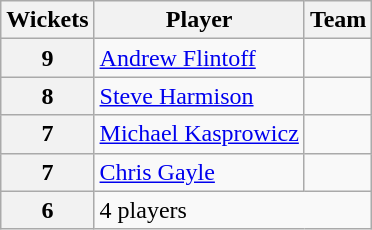<table class="wikitable">
<tr>
<th>Wickets</th>
<th>Player</th>
<th>Team</th>
</tr>
<tr>
<th>9</th>
<td><a href='#'>Andrew Flintoff</a></td>
<td></td>
</tr>
<tr>
<th>8</th>
<td><a href='#'>Steve Harmison</a></td>
<td></td>
</tr>
<tr>
<th>7</th>
<td><a href='#'>Michael Kasprowicz</a></td>
<td></td>
</tr>
<tr>
<th>7</th>
<td><a href='#'>Chris Gayle</a></td>
<td></td>
</tr>
<tr>
<th>6</th>
<td colspan="2">4 players</td>
</tr>
</table>
